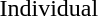<table>
<tr>
<td>Individual</td>
<td></td>
<td></td>
<td></td>
</tr>
</table>
